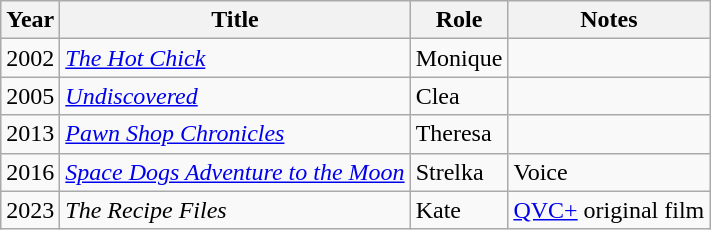<table class="wikitable sortable">
<tr>
<th>Year</th>
<th>Title</th>
<th>Role</th>
<th class="unsortable">Notes</th>
</tr>
<tr>
<td>2002</td>
<td><em><a href='#'>The Hot Chick</a></em></td>
<td>Monique</td>
<td></td>
</tr>
<tr>
<td>2005</td>
<td><em><a href='#'>Undiscovered</a></em></td>
<td>Clea</td>
<td></td>
</tr>
<tr>
<td>2013</td>
<td><em><a href='#'>Pawn Shop Chronicles</a></em></td>
<td>Theresa</td>
<td></td>
</tr>
<tr>
<td>2016</td>
<td><em><a href='#'>Space Dogs Adventure to the Moon</a></em></td>
<td>Strelka</td>
<td>Voice</td>
</tr>
<tr>
<td>2023</td>
<td><em>The Recipe Files</em></td>
<td>Kate</td>
<td><a href='#'>QVC+</a> original film</td>
</tr>
</table>
